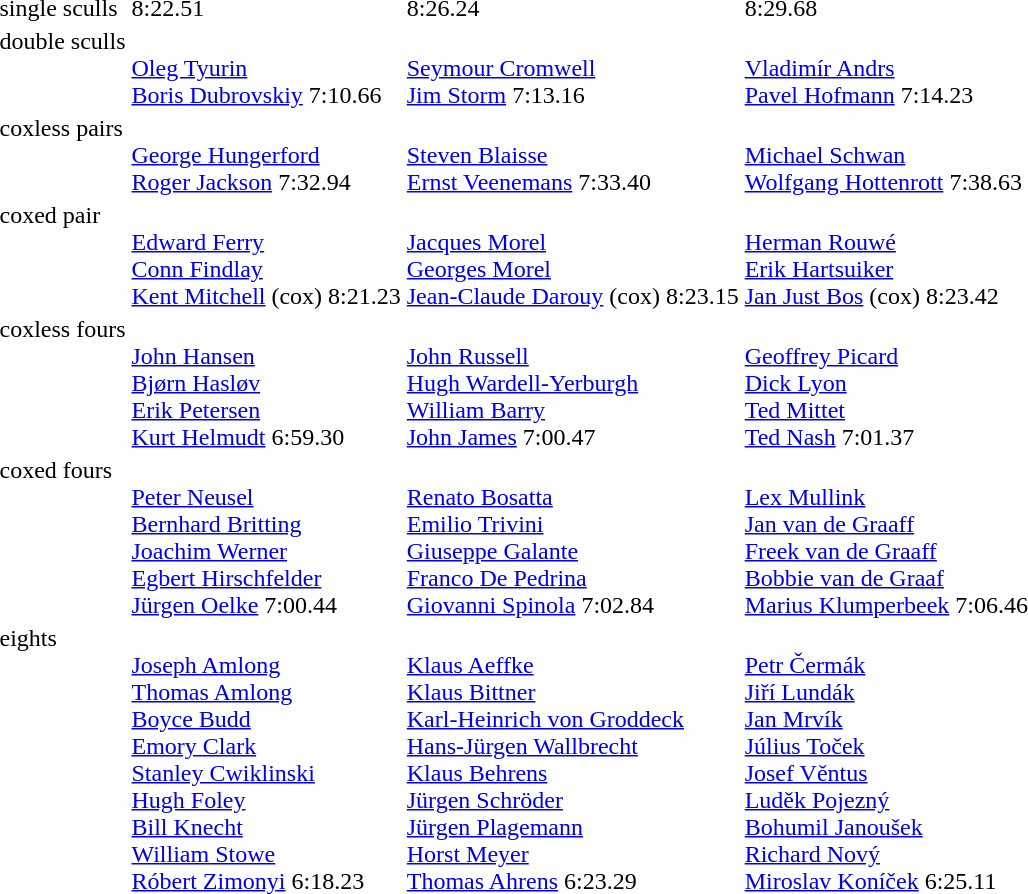<table>
<tr valign="top">
<td>single sculls<br></td>
<td> 8:22.51</td>
<td> 8:26.24</td>
<td> 8:29.68</td>
</tr>
<tr valign="top">
<td>double sculls<br></td>
<td><br><a href='#'>Oleg Tyurin</a> <br> <a href='#'>Boris Dubrovskiy</a> 7:10.66</td>
<td><br><a href='#'>Seymour Cromwell</a> <br> <a href='#'>Jim Storm</a> 7:13.16</td>
<td><br><a href='#'>Vladimír Andrs</a> <br> <a href='#'>Pavel Hofmann</a> 7:14.23</td>
</tr>
<tr valign="top">
<td>coxless pairs<br></td>
<td><br><a href='#'>George Hungerford</a> <br> <a href='#'>Roger Jackson</a> 7:32.94</td>
<td><br><a href='#'>Steven Blaisse</a> <br> <a href='#'>Ernst Veenemans</a> 7:33.40</td>
<td><br><a href='#'>Michael Schwan</a> <br> <a href='#'>Wolfgang Hottenrott</a> 7:38.63</td>
</tr>
<tr valign="top">
<td>coxed pair<br></td>
<td><br><a href='#'>Edward Ferry</a><br><a href='#'>Conn Findlay</a><br><a href='#'>Kent Mitchell</a> (cox) 8:21.23</td>
<td><br><a href='#'>Jacques Morel</a><br><a href='#'>Georges Morel</a><br><a href='#'>Jean-Claude Darouy</a> (cox) 8:23.15</td>
<td><br><a href='#'>Herman Rouwé</a><br><a href='#'>Erik Hartsuiker</a><br><a href='#'>Jan Just Bos</a> (cox) 8:23.42</td>
</tr>
<tr valign="top">
<td>coxless fours<br></td>
<td><br><a href='#'>John Hansen</a><br><a href='#'>Bjørn Hasløv</a><br><a href='#'>Erik Petersen</a><br><a href='#'>Kurt Helmudt</a> 6:59.30</td>
<td><br><a href='#'>John Russell</a><br><a href='#'>Hugh Wardell-Yerburgh</a><br><a href='#'>William Barry</a><br><a href='#'>John James</a> 7:00.47</td>
<td><br><a href='#'>Geoffrey Picard</a><br><a href='#'>Dick Lyon</a><br><a href='#'>Ted Mittet</a><br><a href='#'>Ted Nash</a> 7:01.37</td>
</tr>
<tr valign="top">
<td>coxed fours<br></td>
<td><br><a href='#'>Peter Neusel</a><br><a href='#'>Bernhard Britting</a><br><a href='#'>Joachim Werner</a><br><a href='#'>Egbert Hirschfelder</a><br><a href='#'>Jürgen Oelke</a> 7:00.44</td>
<td><br><a href='#'>Renato Bosatta</a><br><a href='#'>Emilio Trivini</a><br><a href='#'>Giuseppe Galante</a><br><a href='#'>Franco De Pedrina</a><br><a href='#'>Giovanni Spinola</a> 7:02.84</td>
<td><br><a href='#'>Lex Mullink</a><br><a href='#'>Jan van de Graaff</a><br><a href='#'>Freek van de Graaff</a><br><a href='#'>Bobbie van de Graaf</a><br><a href='#'>Marius Klumperbeek</a> 7:06.46</td>
</tr>
<tr valign="top">
<td>eights<br></td>
<td><br><a href='#'>Joseph Amlong</a><br><a href='#'>Thomas Amlong</a><br><a href='#'>Boyce Budd</a><br><a href='#'>Emory Clark</a><br><a href='#'>Stanley Cwiklinski</a><br><a href='#'>Hugh Foley</a><br><a href='#'>Bill Knecht</a><br><a href='#'>William Stowe</a><br><a href='#'>Róbert Zimonyi</a> 6:18.23</td>
<td><br><a href='#'>Klaus Aeffke</a><br><a href='#'>Klaus Bittner</a><br><a href='#'>Karl-Heinrich von Groddeck</a><br><a href='#'>Hans-Jürgen Wallbrecht</a><br><a href='#'>Klaus Behrens</a><br><a href='#'>Jürgen Schröder</a><br><a href='#'>Jürgen Plagemann</a><br><a href='#'>Horst Meyer</a><br><a href='#'>Thomas Ahrens</a> 6:23.29</td>
<td><br><a href='#'>Petr Čermák</a><br><a href='#'>Jiří Lundák</a><br><a href='#'>Jan Mrvík</a><br><a href='#'>Július Toček</a><br><a href='#'>Josef Věntus</a><br><a href='#'>Luděk Pojezný</a><br><a href='#'>Bohumil Janoušek</a><br><a href='#'>Richard Nový</a><br><a href='#'>Miroslav Koníček</a> 6:25.11</td>
</tr>
</table>
